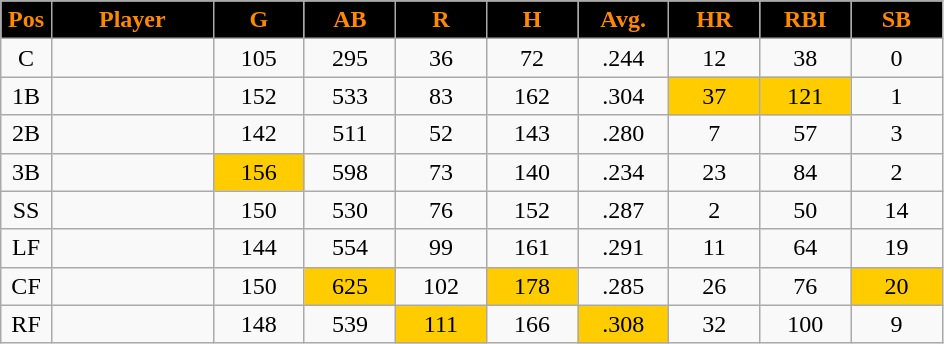<table class="wikitable sortable">
<tr>
<th style="background:black;color:#FF8800;" width="5%">Pos</th>
<th style="background:black;color:#FF8800;" width="16%">Player</th>
<th style="background:black;color:#FF8800;" width="9%">G</th>
<th style="background:black;color:#FF8800;" width="9%">AB</th>
<th style="background:black;color:#FF8800;" width="9%">R</th>
<th style="background:black;color:#FF8800;" width="9%">H</th>
<th style="background:black;color:#FF8800;" width="9%">Avg.</th>
<th style="background:black;color:#FF8800;" width="9%">HR</th>
<th style="background:black;color:#FF8800;" width="9%">RBI</th>
<th style="background:black;color:#FF8800;" width="9%">SB</th>
</tr>
<tr align="center">
<td>C</td>
<td></td>
<td>105</td>
<td>295</td>
<td>36</td>
<td>72</td>
<td>.244</td>
<td>12</td>
<td>38</td>
<td>0</td>
</tr>
<tr align="center">
<td>1B</td>
<td></td>
<td>152</td>
<td>533</td>
<td>83</td>
<td>162</td>
<td>.304</td>
<td bgcolor="#FFCC00">37</td>
<td bgcolor="#FFCC00">121</td>
<td>1</td>
</tr>
<tr align="center">
<td>2B</td>
<td></td>
<td>142</td>
<td>511</td>
<td>52</td>
<td>143</td>
<td>.280</td>
<td>7</td>
<td>57</td>
<td>3</td>
</tr>
<tr align="center">
<td>3B</td>
<td></td>
<td bgcolor="#FFCC00">156</td>
<td>598</td>
<td>73</td>
<td>140</td>
<td>.234</td>
<td>23</td>
<td>84</td>
<td>2</td>
</tr>
<tr align="center">
<td>SS</td>
<td></td>
<td>150</td>
<td>530</td>
<td>76</td>
<td>152</td>
<td>.287</td>
<td>2</td>
<td>50</td>
<td>14</td>
</tr>
<tr align="center">
<td>LF</td>
<td></td>
<td>144</td>
<td>554</td>
<td>99</td>
<td>161</td>
<td>.291</td>
<td>11</td>
<td>64</td>
<td>19</td>
</tr>
<tr align="center">
<td>CF</td>
<td></td>
<td>150</td>
<td bgcolor="#FFCC00">625</td>
<td>102</td>
<td bgcolor="#FFCC00">178</td>
<td>.285</td>
<td>26</td>
<td>76</td>
<td bgcolor="#FFCC00">20</td>
</tr>
<tr align="center">
<td>RF</td>
<td></td>
<td>148</td>
<td>539</td>
<td bgcolor="#FFCC00">111</td>
<td>166</td>
<td bgcolor="#FFCC00">.308</td>
<td>32</td>
<td>100</td>
<td>9</td>
</tr>
</table>
